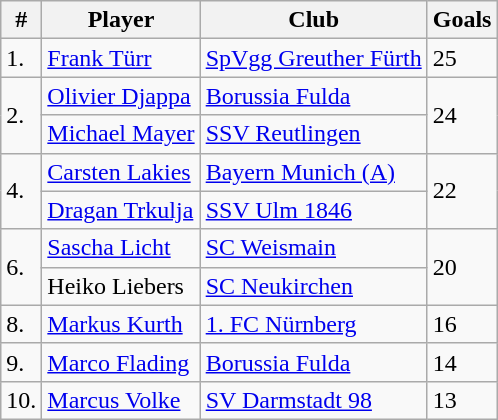<table class="wikitable">
<tr>
<th>#</th>
<th>Player</th>
<th>Club</th>
<th>Goals</th>
</tr>
<tr>
<td>1.</td>
<td> <a href='#'>Frank Türr</a></td>
<td><a href='#'>SpVgg Greuther Fürth</a></td>
<td>25</td>
</tr>
<tr>
<td rowspan="2">2.</td>
<td> <a href='#'>Olivier Djappa</a></td>
<td><a href='#'>Borussia Fulda</a></td>
<td rowspan="2">24</td>
</tr>
<tr>
<td> <a href='#'>Michael Mayer</a></td>
<td><a href='#'>SSV Reutlingen</a></td>
</tr>
<tr>
<td rowspan="2">4.</td>
<td> <a href='#'>Carsten Lakies</a></td>
<td><a href='#'>Bayern Munich (A)</a></td>
<td rowspan="2">22</td>
</tr>
<tr>
<td> <a href='#'>Dragan Trkulja</a></td>
<td><a href='#'>SSV Ulm 1846</a></td>
</tr>
<tr>
<td rowspan="2">6.</td>
<td> <a href='#'>Sascha Licht</a></td>
<td><a href='#'>SC Weismain</a></td>
<td rowspan="2">20</td>
</tr>
<tr>
<td> Heiko Liebers</td>
<td><a href='#'>SC Neukirchen</a></td>
</tr>
<tr>
<td>8.</td>
<td> <a href='#'>Markus Kurth</a></td>
<td><a href='#'>1. FC Nürnberg</a></td>
<td>16</td>
</tr>
<tr>
<td>9.</td>
<td> <a href='#'>Marco Flading</a></td>
<td><a href='#'>Borussia Fulda</a></td>
<td>14</td>
</tr>
<tr>
<td>10.</td>
<td> <a href='#'>Marcus Volke</a></td>
<td><a href='#'>SV Darmstadt 98</a></td>
<td>13</td>
</tr>
</table>
